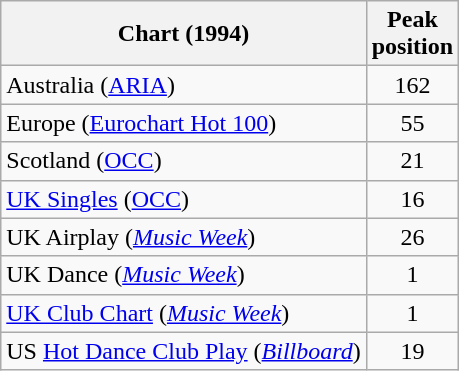<table class="wikitable sortable">
<tr>
<th>Chart (1994)</th>
<th>Peak<br>position</th>
</tr>
<tr>
<td>Australia (<a href='#'>ARIA</a>)</td>
<td align="center">162</td>
</tr>
<tr>
<td>Europe (<a href='#'>Eurochart Hot 100</a>)</td>
<td align="center">55</td>
</tr>
<tr>
<td>Scotland (<a href='#'>OCC</a>)</td>
<td align="center">21</td>
</tr>
<tr>
<td><a href='#'>UK Singles</a> (<a href='#'>OCC</a>)</td>
<td align="center">16</td>
</tr>
<tr>
<td>UK Airplay (<em><a href='#'>Music Week</a></em>)</td>
<td align="center">26</td>
</tr>
<tr>
<td>UK Dance (<em><a href='#'>Music Week</a></em>)</td>
<td align="center">1</td>
</tr>
<tr>
<td><a href='#'>UK Club Chart</a> (<em><a href='#'>Music Week</a></em>)</td>
<td align="center">1</td>
</tr>
<tr>
<td>US <a href='#'>Hot Dance Club Play</a> (<em><a href='#'>Billboard</a></em>)</td>
<td align="center">19</td>
</tr>
</table>
